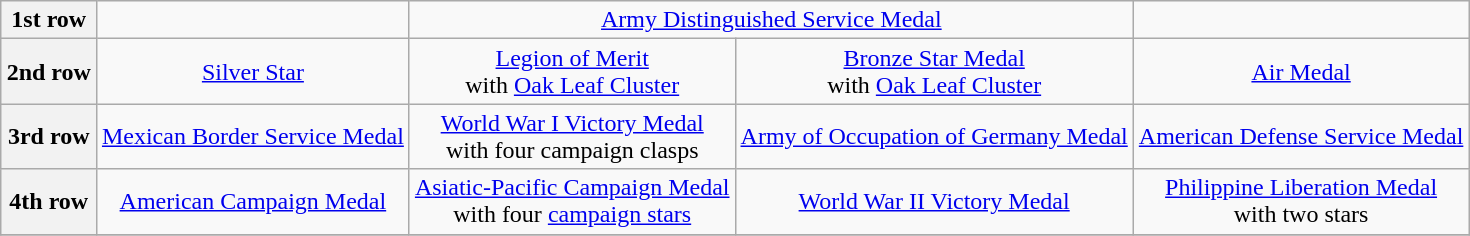<table class="wikitable" style="margin:1em auto; text-align:center;">
<tr>
<th>1st row</th>
<td></td>
<td colspan="2"><a href='#'>Army Distinguished Service Medal</a></td>
<td></td>
</tr>
<tr>
<th>2nd row</th>
<td><a href='#'>Silver Star</a></td>
<td><a href='#'>Legion of Merit</a> <br>with <a href='#'>Oak Leaf Cluster</a></td>
<td><a href='#'>Bronze Star Medal</a>  <br>with <a href='#'>Oak Leaf Cluster</a></td>
<td><a href='#'>Air Medal</a></td>
</tr>
<tr>
<th>3rd row</th>
<td><a href='#'>Mexican Border Service Medal</a></td>
<td><a href='#'>World War I Victory Medal</a> <br>with four campaign clasps</td>
<td><a href='#'>Army of Occupation of Germany Medal</a></td>
<td><a href='#'>American Defense Service Medal</a></td>
</tr>
<tr>
<th>4th row</th>
<td><a href='#'>American Campaign Medal</a></td>
<td><a href='#'>Asiatic-Pacific Campaign Medal</a> <br>with four <a href='#'>campaign stars</a></td>
<td><a href='#'>World War II Victory Medal</a></td>
<td><a href='#'>Philippine Liberation Medal</a> <br>with two stars</td>
</tr>
<tr>
</tr>
</table>
